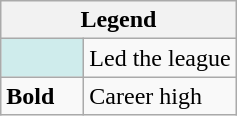<table class="wikitable mw-collapsible mw-collapsed">
<tr>
<th colspan="2">Legend</th>
</tr>
<tr>
<td style="background:#cfecec; width:3em;"></td>
<td>Led the league</td>
</tr>
<tr>
<td><strong>Bold</strong></td>
<td>Career high</td>
</tr>
</table>
